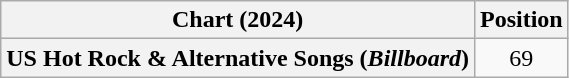<table class="wikitable plainrowheaders" style="text-align:center">
<tr>
<th scope="col">Chart (2024)</th>
<th scope="col">Position</th>
</tr>
<tr>
<th scope="row">US Hot Rock & Alternative Songs (<em>Billboard</em>)</th>
<td>69</td>
</tr>
</table>
